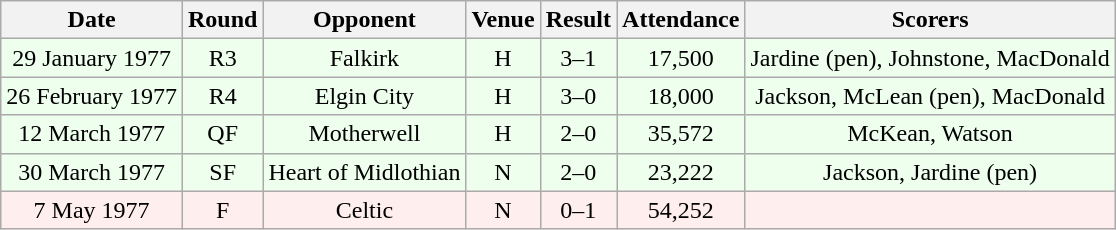<table class="wikitable sortable" style="text-align:center;">
<tr>
<th>Date</th>
<th>Round</th>
<th>Opponent</th>
<th>Venue</th>
<th>Result</th>
<th>Attendance</th>
<th>Scorers</th>
</tr>
<tr style="background:#efe;">
<td>29 January 1977</td>
<td>R3</td>
<td>Falkirk</td>
<td>H</td>
<td>3–1</td>
<td>17,500</td>
<td>Jardine (pen), Johnstone, MacDonald</td>
</tr>
<tr style="background:#efe;">
<td>26 February 1977</td>
<td>R4</td>
<td>Elgin City</td>
<td>H</td>
<td>3–0</td>
<td>18,000</td>
<td>Jackson, McLean (pen), MacDonald</td>
</tr>
<tr style="background:#efe;">
<td>12 March 1977</td>
<td>QF</td>
<td>Motherwell</td>
<td>H</td>
<td>2–0</td>
<td>35,572</td>
<td>McKean, Watson</td>
</tr>
<tr style="background:#efe;">
<td>30 March 1977</td>
<td>SF</td>
<td>Heart of Midlothian</td>
<td>N</td>
<td>2–0</td>
<td>23,222</td>
<td>Jackson, Jardine (pen)</td>
</tr>
<tr style="background:#fee;">
<td>7 May 1977</td>
<td>F</td>
<td>Celtic</td>
<td>N</td>
<td>0–1</td>
<td>54,252</td>
<td></td>
</tr>
</table>
